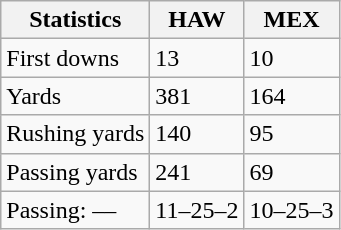<table class="wikitable" style="float:left">
<tr>
<th>Statistics</th>
<th>HAW</th>
<th>MEX</th>
</tr>
<tr>
<td>First downs</td>
<td>13</td>
<td>10</td>
</tr>
<tr>
<td>Yards</td>
<td>381</td>
<td>164</td>
</tr>
<tr>
<td>Rushing yards</td>
<td>140</td>
<td>95</td>
</tr>
<tr>
<td>Passing yards</td>
<td>241</td>
<td>69</td>
</tr>
<tr>
<td>Passing: ––</td>
<td>11–25–2</td>
<td>10–25–3</td>
</tr>
</table>
